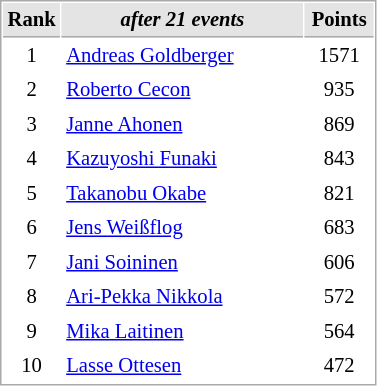<table cellspacing="1" cellpadding="3" style="border:1px solid #AAAAAA;font-size:86%">
<tr style="background:#E4E4E4">
<th style="border-bottom:1px solid #AAAAAA" width=10>Rank</th>
<th style="border-bottom:1px solid #AAAAAA" width=155><em>after 21 events</em></th>
<th style="border-bottom:1px solid #AAAAAA" width=40>Points</th>
</tr>
<tr>
<td style="text-align:center">1</td>
<td> <a href='#'>Andreas Goldberger</a></td>
<td style="text-align:center">1571</td>
</tr>
<tr>
<td style="text-align:center">2</td>
<td> <a href='#'>Roberto Cecon</a></td>
<td style="text-align:center">935</td>
</tr>
<tr>
<td style="text-align:center">3</td>
<td> <a href='#'>Janne Ahonen</a></td>
<td style="text-align:center">869</td>
</tr>
<tr>
<td style="text-align:center">4</td>
<td> <a href='#'>Kazuyoshi Funaki</a></td>
<td style="text-align:center">843</td>
</tr>
<tr>
<td style="text-align:center">5</td>
<td> <a href='#'>Takanobu Okabe</a></td>
<td style="text-align:center">821</td>
</tr>
<tr>
<td style="text-align:center">6</td>
<td> <a href='#'>Jens Weißflog</a></td>
<td style="text-align:center">683</td>
</tr>
<tr>
<td style="text-align:center">7</td>
<td> <a href='#'>Jani Soininen</a></td>
<td style="text-align:center">606</td>
</tr>
<tr>
<td style="text-align:center">8</td>
<td> <a href='#'>Ari-Pekka Nikkola</a></td>
<td style="text-align:center">572</td>
</tr>
<tr>
<td style="text-align:center">9</td>
<td> <a href='#'>Mika Laitinen</a></td>
<td style="text-align:center">564</td>
</tr>
<tr>
<td style="text-align:center">10</td>
<td> <a href='#'>Lasse Ottesen</a></td>
<td style="text-align:center">472</td>
</tr>
</table>
